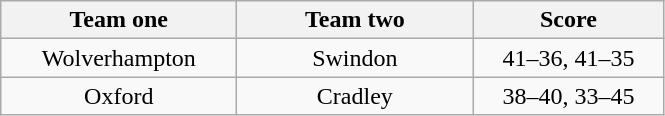<table class="wikitable" style="text-align: center">
<tr>
<th width=150>Team one</th>
<th width=150>Team two</th>
<th width=120>Score</th>
</tr>
<tr>
<td>Wolverhampton</td>
<td>Swindon</td>
<td>41–36, 41–35</td>
</tr>
<tr>
<td>Oxford</td>
<td>Cradley</td>
<td>38–40, 33–45</td>
</tr>
</table>
